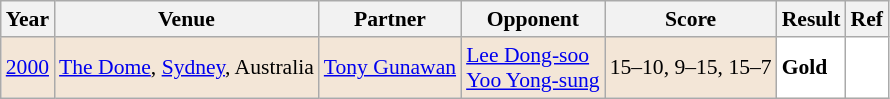<table class="sortable wikitable" style="font-size: 90%">
<tr>
<th>Year</th>
<th>Venue</th>
<th>Partner</th>
<th>Opponent</th>
<th>Score</th>
<th>Result</th>
<th>Ref</th>
</tr>
<tr style="background:#F3E6D7">
<td align="center"><a href='#'>2000</a></td>
<td align="left"><a href='#'>The Dome</a>, <a href='#'>Sydney</a>, Australia</td>
<td align="left"> <a href='#'>Tony Gunawan</a></td>
<td align="left"> <a href='#'>Lee Dong-soo</a><br> <a href='#'>Yoo Yong-sung</a></td>
<td align="left">15–10, 9–15, 15–7</td>
<td style="text-align:left; background:white"> <strong>Gold</strong></td>
<td style="text-align:center; background:white"></td>
</tr>
</table>
